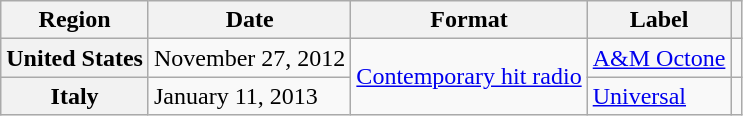<table class="wikitable plainrowheaders">
<tr>
<th scope="col">Region</th>
<th scope="col">Date</th>
<th scope="col">Format</th>
<th scope="col">Label</th>
<th scope="col"></th>
</tr>
<tr>
<th scope="row">United States</th>
<td>November 27, 2012</td>
<td rowspan="2"><a href='#'>Contemporary hit radio</a></td>
<td><a href='#'>A&M Octone</a></td>
<td style="text-align:center;"></td>
</tr>
<tr>
<th scope="row">Italy</th>
<td>January 11, 2013</td>
<td><a href='#'>Universal</a></td>
<td style="text-align:center;"></td>
</tr>
</table>
